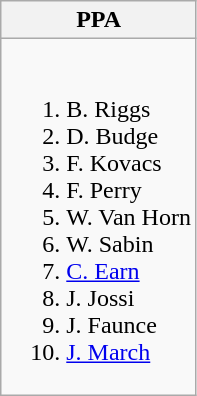<table class="wikitable">
<tr>
<th>PPA</th>
</tr>
<tr style="vertical-align: top;">
<td style="white-space: nowrap;"><br><ol><li> B. Riggs</li><li> D. Budge</li><li> F. Kovacs</li><li> F. Perry</li><li> W. Van Horn</li><li> W. Sabin</li><li> <a href='#'>C. Earn</a></li><li> J. Jossi</li><li> J. Faunce</li><li> <a href='#'>J. March</a></li></ol></td>
</tr>
</table>
